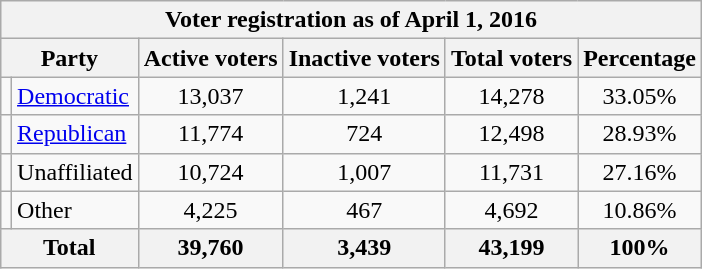<table class=wikitable style="margin-left: auto; margin-right: auto; border: none">
<tr>
<th colspan = 6>Voter registration as of April 1, 2016</th>
</tr>
<tr>
<th colspan = 2>Party</th>
<th>Active voters</th>
<th>Inactive voters</th>
<th>Total voters</th>
<th>Percentage</th>
</tr>
<tr>
<td></td>
<td><a href='#'>Democratic</a></td>
<td style="text-align:center;">13,037</td>
<td style="text-align:center;">1,241</td>
<td style="text-align:center;">14,278</td>
<td style="text-align:center;">33.05%</td>
</tr>
<tr>
<td></td>
<td><a href='#'>Republican</a></td>
<td style="text-align:center;">11,774</td>
<td style="text-align:center;">724</td>
<td style="text-align:center;">12,498</td>
<td style="text-align:center;">28.93%</td>
</tr>
<tr>
<td></td>
<td>Unaffiliated</td>
<td style="text-align:center;">10,724</td>
<td style="text-align:center;">1,007</td>
<td style="text-align:center;">11,731</td>
<td style="text-align:center;">27.16%</td>
</tr>
<tr>
<td></td>
<td>Other</td>
<td style="text-align:center;">4,225</td>
<td style="text-align:center;">467</td>
<td style="text-align:center;">4,692</td>
<td style="text-align:center;">10.86%</td>
</tr>
<tr>
<th colspan = 2>Total</th>
<th style="text-align:center;">39,760</th>
<th style="text-align:center;">3,439</th>
<th style="text-align:center;">43,199</th>
<th style="text-align:center;">100%</th>
</tr>
</table>
